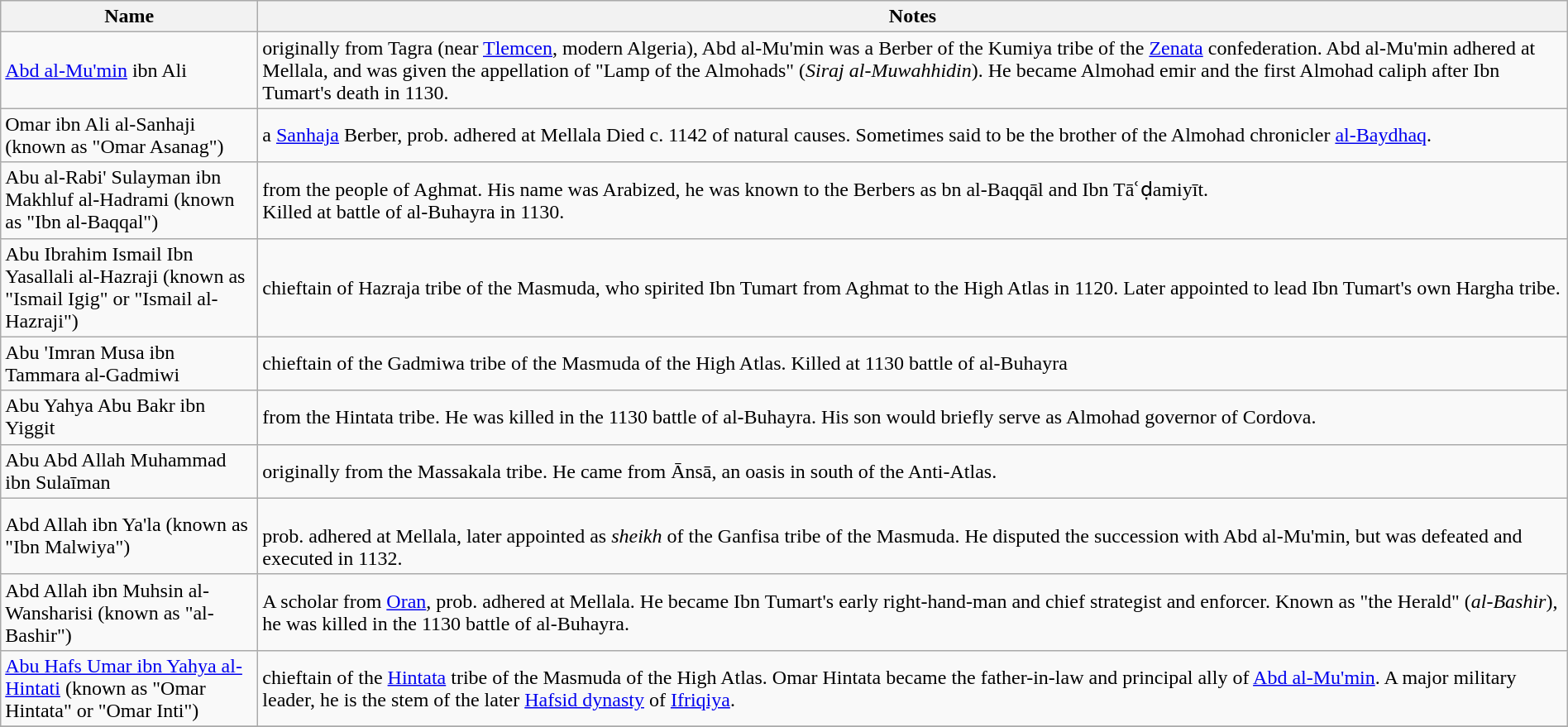<table align="left" class="wikitable" style="margin: 1em auto 1em auto">
<tr>
<th width="200">Name</th>
<th>Notes</th>
</tr>
<tr>
<td align="left"><a href='#'>Abd al-Mu'min</a> ibn Ali</td>
<td align="left">originally from Tagra (near <a href='#'>Tlemcen</a>, modern Algeria), Abd al-Mu'min was a Berber of the Kumiya tribe of the <a href='#'>Zenata</a> confederation. Abd al-Mu'min adhered at Mellala, and was given the appellation of "Lamp of the Almohads" (<em>Siraj al-Muwahhidin</em>). He became Almohad emir and the first Almohad caliph after Ibn Tumart's death in 1130.</td>
</tr>
<tr>
<td align="left">Omar ibn Ali al-Sanhaji (known as "Omar Asanag")</td>
<td align="left">a <a href='#'>Sanhaja</a> Berber, prob. adhered at Mellala Died c. 1142 of natural causes. Sometimes said to be the brother of the Almohad chronicler <a href='#'>al-Baydhaq</a>.</td>
</tr>
<tr>
<td align="left">Abu al-Rabi' Sulayman ibn Makhluf al-Hadrami (known as "Ibn al-Baqqal")</td>
<td align="left">from the people of Aghmat. His name was Arabized, he was known to the Berbers as bn al-Baqqāl and Ibn Tāʿḍamiyīt.<br>Killed at battle of al-Buhayra in 1130.</td>
</tr>
<tr>
<td align="left">Abu Ibrahim Ismail Ibn Yasallali al-Hazraji (known as "Ismail Igig" or "Ismail al-Hazraji")</td>
<td align="left">chieftain of Hazraja tribe of the Masmuda, who spirited Ibn Tumart from Aghmat to the High Atlas in 1120. Later appointed to lead Ibn Tumart's own Hargha tribe.</td>
</tr>
<tr>
<td align="left">Abu 'Imran Musa ibn Tammara al-Gadmiwi</td>
<td align="left">chieftain of the Gadmiwa tribe of the Masmuda of the High Atlas. Killed at 1130 battle of al-Buhayra</td>
</tr>
<tr>
<td align="left">Abu Yahya Abu Bakr ibn Yiggit</td>
<td align="left">from the Hintata tribe. He was killed in the 1130 battle of al-Buhayra. His son would briefly serve as Almohad governor of Cordova.</td>
</tr>
<tr>
<td align="left">Abu Abd Allah Muhammad ibn Sulaīman</td>
<td align="left">originally from the Massakala tribe. He came from Ānsā, an oasis in south of the Anti-Atlas.</td>
</tr>
<tr>
<td align="left">Abd Allah ibn Ya'la (known as "Ibn Malwiya")</td>
<td align="left"><br>prob. adhered at Mellala, later appointed as <em>sheikh</em> of the Ganfisa tribe of the Masmuda. He disputed the succession with Abd al-Mu'min, but was defeated and executed in 1132.</td>
</tr>
<tr>
<td align="left">Abd Allah ibn Muhsin al-Wansharisi (known as "al-Bashir")</td>
<td align="left">A scholar from <a href='#'>Oran</a>, prob. adhered at Mellala. He became Ibn Tumart's early right-hand-man and chief strategist and enforcer. Known as "the Herald" (<em>al-Bashir</em>), he was killed in the 1130 battle of al-Buhayra.</td>
</tr>
<tr>
<td align="left"><a href='#'>Abu Hafs Umar ibn Yahya al-Hintati</a> (known as "Omar Hintata" or "Omar Inti")</td>
<td align="left">chieftain of the <a href='#'>Hintata</a> tribe of the Masmuda of the High Atlas. Omar Hintata became the father-in-law and principal ally of <a href='#'>Abd al-Mu'min</a>. A major military leader, he is the stem of the later <a href='#'>Hafsid dynasty</a> of <a href='#'>Ifriqiya</a>.</td>
</tr>
<tr>
</tr>
</table>
